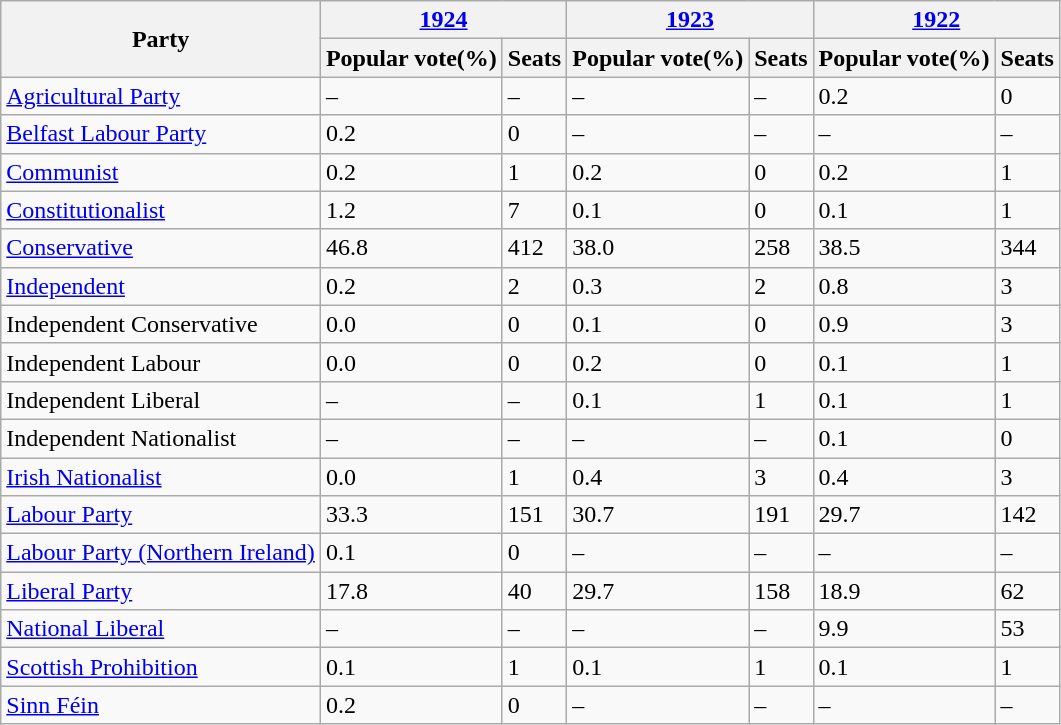<table class= "wikitable sortable">
<tr>
<th rowspan=2>Party</th>
<th colspan=2><a href='#'>1924</a></th>
<th colspan=2><a href='#'>1923</a></th>
<th colspan=2><a href='#'>1922</a></th>
</tr>
<tr>
<th>Popular vote(%)</th>
<th>Seats</th>
<th>Popular vote(%)</th>
<th>Seats</th>
<th>Popular vote(%)</th>
<th>Seats</th>
</tr>
<tr>
<td><a href='#'>Agricultural Party</a></td>
<td>–</td>
<td>–</td>
<td>–</td>
<td>–</td>
<td>0.2</td>
<td>0</td>
</tr>
<tr>
<td><a href='#'>Belfast Labour Party</a></td>
<td>0.2</td>
<td>0</td>
<td>–</td>
<td>–</td>
<td>–</td>
<td>–</td>
</tr>
<tr>
<td><a href='#'>Communist</a></td>
<td>0.2</td>
<td>1</td>
<td>0.2</td>
<td>0</td>
<td>0.2</td>
<td>1</td>
</tr>
<tr>
<td><a href='#'>Constitutionalist</a></td>
<td>1.2</td>
<td>7</td>
<td>0.1</td>
<td>0</td>
<td>0.1</td>
<td>1</td>
</tr>
<tr>
<td><a href='#'>Conservative</a></td>
<td>46.8</td>
<td>412</td>
<td>38.0</td>
<td>258</td>
<td>38.5</td>
<td>344</td>
</tr>
<tr>
<td><a href='#'>Independent</a></td>
<td>0.2</td>
<td>2</td>
<td>0.3</td>
<td>2</td>
<td>0.8</td>
<td>3</td>
</tr>
<tr>
<td>Independent Conservative</td>
<td>0.0</td>
<td>0</td>
<td>0.1</td>
<td>0</td>
<td>0.9</td>
<td>3</td>
</tr>
<tr>
<td>Independent Labour</td>
<td>0.0</td>
<td>0</td>
<td>0.2</td>
<td>0</td>
<td>0.1</td>
<td>1</td>
</tr>
<tr>
<td>Independent Liberal</td>
<td>–</td>
<td>–</td>
<td>0.1</td>
<td>1</td>
<td>0.1</td>
<td>1</td>
</tr>
<tr>
<td>Independent Nationalist</td>
<td>–</td>
<td>–</td>
<td>–</td>
<td>–</td>
<td>0.1</td>
<td>0</td>
</tr>
<tr>
<td><a href='#'>Irish Nationalist</a></td>
<td>0.0</td>
<td>1</td>
<td>0.4</td>
<td>3</td>
<td>0.4</td>
<td>3</td>
</tr>
<tr>
<td><a href='#'>Labour Party</a></td>
<td>33.3</td>
<td>151</td>
<td>30.7</td>
<td>191</td>
<td>29.7</td>
<td>142</td>
</tr>
<tr>
<td><a href='#'>Labour Party (Northern Ireland)</a></td>
<td>0.1</td>
<td>0</td>
<td>–</td>
<td>–</td>
<td>–</td>
<td>–</td>
</tr>
<tr>
<td><a href='#'>Liberal Party</a></td>
<td>17.8</td>
<td>40</td>
<td>29.7</td>
<td>158</td>
<td>18.9</td>
<td>62</td>
</tr>
<tr>
<td><a href='#'>National Liberal</a></td>
<td>–</td>
<td>–</td>
<td>–</td>
<td>–</td>
<td>9.9</td>
<td>53</td>
</tr>
<tr>
<td><a href='#'>Scottish Prohibition</a></td>
<td>0.1</td>
<td>1</td>
<td>0.1</td>
<td>1</td>
<td>0.1</td>
<td>1</td>
</tr>
<tr>
<td><a href='#'>Sinn Féin</a></td>
<td>0.2</td>
<td>0</td>
<td>–</td>
<td>–</td>
<td>–</td>
<td>–</td>
</tr>
</table>
